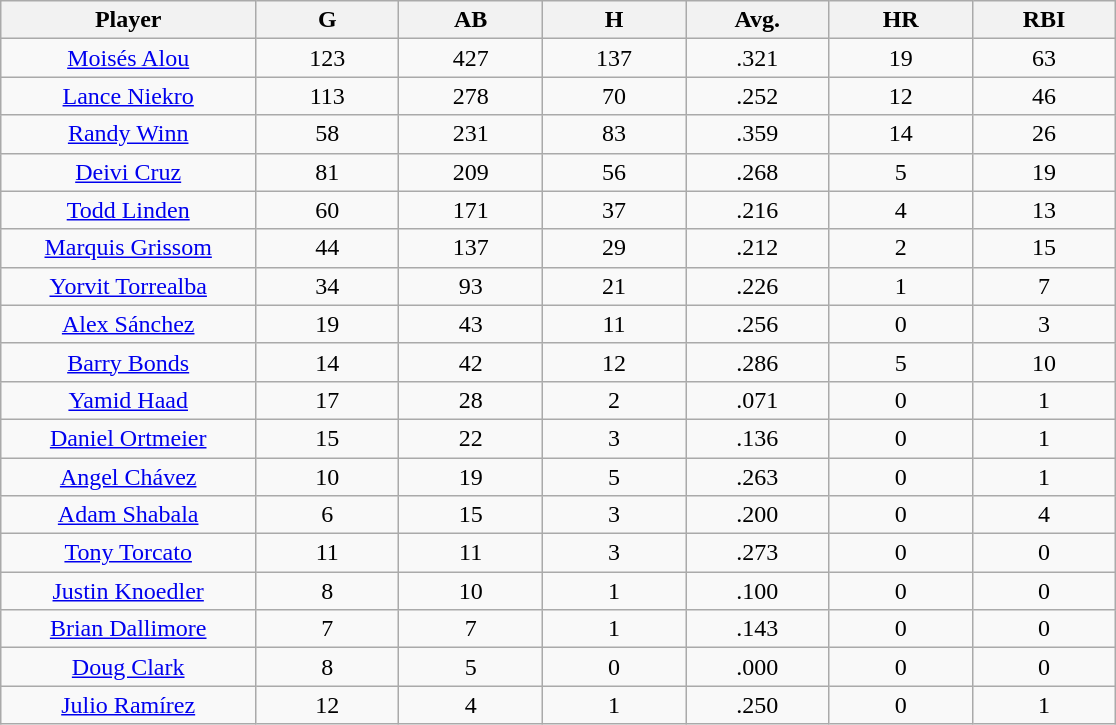<table class="wikitable sortable">
<tr>
<th bgcolor="#DDDDFF" width="16%">Player</th>
<th bgcolor="#DDDDFF" width="9%">G</th>
<th bgcolor="#DDDDFF" width="9%">AB</th>
<th bgcolor="#DDDDFF" width="9%">H</th>
<th bgcolor="#DDDDFF" width="9%">Avg.</th>
<th bgcolor="#DDDDFF" width="9%">HR</th>
<th bgcolor="#DDDDFF" width="9%">RBI</th>
</tr>
<tr align=center>
<td><a href='#'>Moisés Alou</a></td>
<td>123</td>
<td>427</td>
<td>137</td>
<td>.321</td>
<td>19</td>
<td>63</td>
</tr>
<tr align=center>
<td><a href='#'>Lance Niekro</a></td>
<td>113</td>
<td>278</td>
<td>70</td>
<td>.252</td>
<td>12</td>
<td>46</td>
</tr>
<tr align=center>
<td><a href='#'>Randy Winn</a></td>
<td>58</td>
<td>231</td>
<td>83</td>
<td>.359</td>
<td>14</td>
<td>26</td>
</tr>
<tr align=center>
<td><a href='#'>Deivi Cruz</a></td>
<td>81</td>
<td>209</td>
<td>56</td>
<td>.268</td>
<td>5</td>
<td>19</td>
</tr>
<tr align=center>
<td><a href='#'>Todd Linden</a></td>
<td>60</td>
<td>171</td>
<td>37</td>
<td>.216</td>
<td>4</td>
<td>13</td>
</tr>
<tr align=center>
<td><a href='#'>Marquis Grissom</a></td>
<td>44</td>
<td>137</td>
<td>29</td>
<td>.212</td>
<td>2</td>
<td>15</td>
</tr>
<tr align=center>
<td><a href='#'>Yorvit Torrealba</a></td>
<td>34</td>
<td>93</td>
<td>21</td>
<td>.226</td>
<td>1</td>
<td>7</td>
</tr>
<tr align=center>
<td><a href='#'>Alex Sánchez</a></td>
<td>19</td>
<td>43</td>
<td>11</td>
<td>.256</td>
<td>0</td>
<td>3</td>
</tr>
<tr align=center>
<td><a href='#'>Barry Bonds</a></td>
<td>14</td>
<td>42</td>
<td>12</td>
<td>.286</td>
<td>5</td>
<td>10</td>
</tr>
<tr align=center>
<td><a href='#'>Yamid Haad</a></td>
<td>17</td>
<td>28</td>
<td>2</td>
<td>.071</td>
<td>0</td>
<td>1</td>
</tr>
<tr align=center>
<td><a href='#'>Daniel Ortmeier</a></td>
<td>15</td>
<td>22</td>
<td>3</td>
<td>.136</td>
<td>0</td>
<td>1</td>
</tr>
<tr align=center>
<td><a href='#'>Angel Chávez</a></td>
<td>10</td>
<td>19</td>
<td>5</td>
<td>.263</td>
<td>0</td>
<td>1</td>
</tr>
<tr align=center>
<td><a href='#'>Adam Shabala</a></td>
<td>6</td>
<td>15</td>
<td>3</td>
<td>.200</td>
<td>0</td>
<td>4</td>
</tr>
<tr align=center>
<td><a href='#'>Tony Torcato</a></td>
<td>11</td>
<td>11</td>
<td>3</td>
<td>.273</td>
<td>0</td>
<td>0</td>
</tr>
<tr align=center>
<td><a href='#'>Justin Knoedler</a></td>
<td>8</td>
<td>10</td>
<td>1</td>
<td>.100</td>
<td>0</td>
<td>0</td>
</tr>
<tr align=center>
<td><a href='#'>Brian Dallimore</a></td>
<td>7</td>
<td>7</td>
<td>1</td>
<td>.143</td>
<td>0</td>
<td>0</td>
</tr>
<tr align=center>
<td><a href='#'>Doug Clark</a></td>
<td>8</td>
<td>5</td>
<td>0</td>
<td>.000</td>
<td>0</td>
<td>0</td>
</tr>
<tr align=center>
<td><a href='#'>Julio Ramírez</a></td>
<td>12</td>
<td>4</td>
<td>1</td>
<td>.250</td>
<td>0</td>
<td>1</td>
</tr>
</table>
